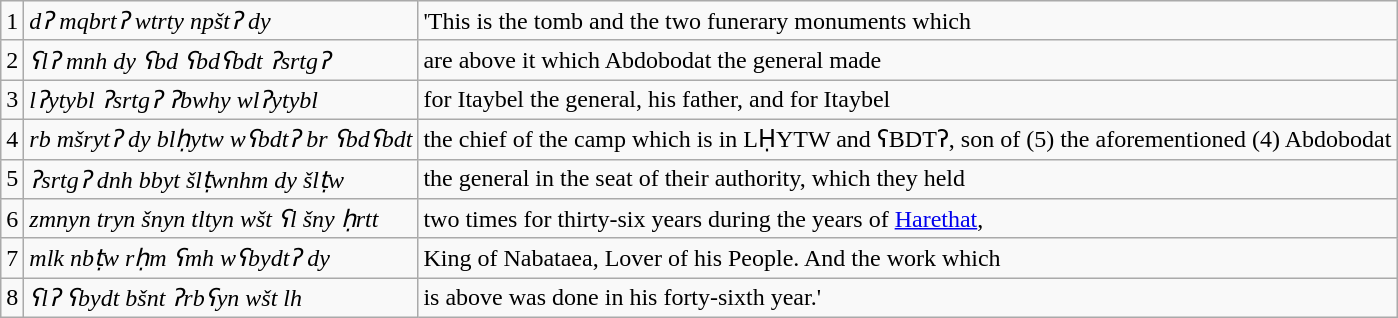<table class="wikitable">
<tr>
<td>1</td>
<td><em>dʔ mqbrtʔ wtrty npštʔ dy</em></td>
<td>'This is the tomb and the two funerary monuments which</td>
</tr>
<tr>
<td>2</td>
<td><em>ʕlʔ mnh dy ʕbd ʕbdʕbdt ʔsrtgʔ</em></td>
<td>are above it which Abdobodat the general made</td>
</tr>
<tr>
<td>3</td>
<td><em>lʔytybl ʔsrtgʔ ʔbwhy wlʔytybl</em></td>
<td>for Itaybel the general, his father, and for Itaybel</td>
</tr>
<tr>
<td>4</td>
<td><em>rb mšrytʔ dy blḥytw wʕbdtʔ br ʕbdʕbdt</em></td>
<td>the chief of the camp which is in LḤYTW and ʕBDTʔ, son of (5) the aforementioned (4) Abdobodat</td>
</tr>
<tr>
<td>5</td>
<td><em>ʔsrtgʔ dnh bbyt šlṭwnhm dy šlṭw</em></td>
<td>the general in the seat of their authority, which they held</td>
</tr>
<tr>
<td>6</td>
<td><em>zmnyn tryn šnyn tltyn wšt ʕl šny ḥrtt</em></td>
<td>two times for thirty-six years during the years of <a href='#'>Harethat</a>,</td>
</tr>
<tr>
<td>7</td>
<td><em>mlk nbṭw rḥm ʕmh wʕbydtʔ dy</em></td>
<td>King of Nabataea, Lover of his People. And the work which</td>
</tr>
<tr>
<td>8</td>
<td><em>ʕlʔ ʕbydt bšnt ʔrbʕyn wšt lh</em></td>
<td>is above was done in his forty-sixth year.'</td>
</tr>
</table>
